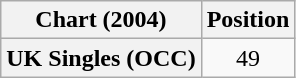<table class="wikitable plainrowheaders" style="text-align:center">
<tr>
<th scope="col">Chart (2004)</th>
<th scope="col">Position</th>
</tr>
<tr>
<th scope="row">UK Singles (OCC)</th>
<td>49</td>
</tr>
</table>
